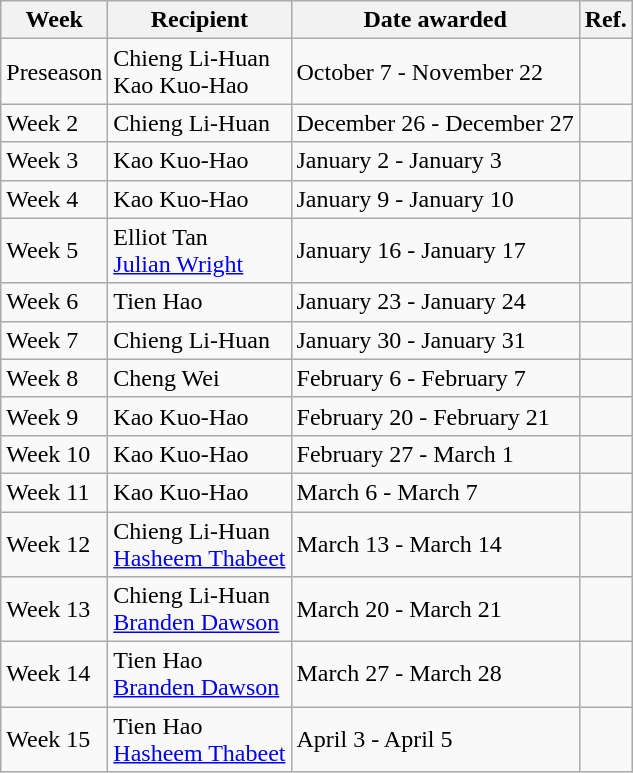<table class="wikitable">
<tr>
<th>Week</th>
<th>Recipient</th>
<th>Date awarded</th>
<th>Ref.</th>
</tr>
<tr>
<td>Preseason</td>
<td>Chieng Li-Huan<br>Kao Kuo-Hao</td>
<td>October 7 - November 22</td>
<td></td>
</tr>
<tr>
<td>Week 2</td>
<td>Chieng Li-Huan</td>
<td>December 26 - December 27</td>
<td></td>
</tr>
<tr>
<td>Week 3</td>
<td>Kao Kuo-Hao</td>
<td>January 2 - January 3</td>
<td></td>
</tr>
<tr>
<td>Week 4</td>
<td>Kao Kuo-Hao</td>
<td>January 9 - January 10</td>
<td></td>
</tr>
<tr>
<td>Week 5</td>
<td>Elliot Tan<br><a href='#'>Julian Wright</a></td>
<td>January 16 - January 17</td>
<td></td>
</tr>
<tr>
<td>Week 6</td>
<td>Tien Hao</td>
<td>January 23 - January 24</td>
<td></td>
</tr>
<tr>
<td>Week 7</td>
<td>Chieng Li-Huan</td>
<td>January 30 - January 31</td>
<td></td>
</tr>
<tr>
<td>Week 8</td>
<td>Cheng Wei</td>
<td>February 6 - February 7</td>
<td></td>
</tr>
<tr>
<td>Week 9</td>
<td>Kao Kuo-Hao</td>
<td>February 20 - February 21</td>
<td></td>
</tr>
<tr>
<td>Week 10</td>
<td>Kao Kuo-Hao</td>
<td>February 27 - March 1</td>
<td></td>
</tr>
<tr>
<td>Week 11</td>
<td>Kao Kuo-Hao</td>
<td>March 6 - March 7</td>
<td></td>
</tr>
<tr>
<td>Week 12</td>
<td>Chieng Li-Huan<br><a href='#'>Hasheem Thabeet</a></td>
<td>March 13 - March 14</td>
<td></td>
</tr>
<tr>
<td>Week 13</td>
<td>Chieng Li-Huan<br><a href='#'>Branden Dawson</a></td>
<td>March 20 - March 21</td>
<td></td>
</tr>
<tr>
<td>Week 14</td>
<td>Tien Hao<br><a href='#'>Branden Dawson</a></td>
<td>March 27 - March 28</td>
<td></td>
</tr>
<tr>
<td>Week 15</td>
<td>Tien Hao<br><a href='#'>Hasheem Thabeet</a></td>
<td>April 3 - April 5</td>
<td></td>
</tr>
</table>
